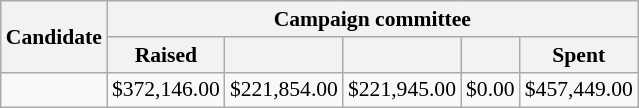<table class="wikitable" style="font-size:90%;text-align:center;">
<tr>
<th rowspan="2">Candidate</th>
<th colspan="8">Campaign committee</th>
</tr>
<tr>
<th>Raised</th>
<th></th>
<th></th>
<th></th>
<th>Spent</th>
</tr>
<tr>
<td></td>
<td>$372,146.00</td>
<td>$221,854.00</td>
<td>$221,945.00</td>
<td>$0.00</td>
<td>$457,449.00</td>
</tr>
</table>
